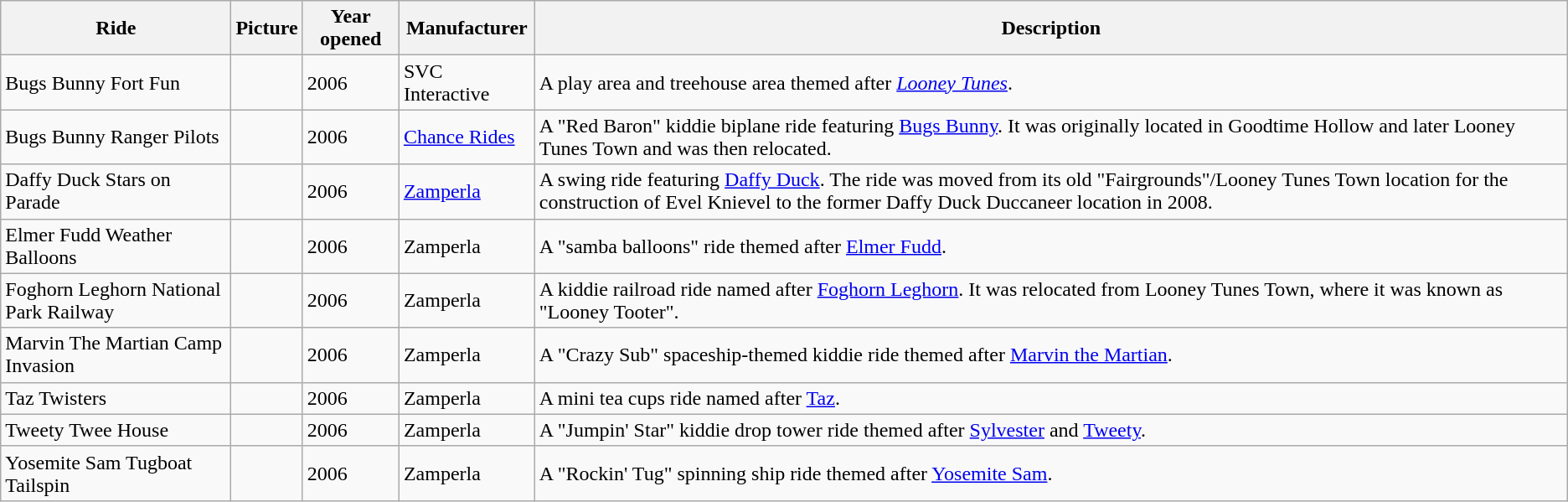<table class="wikitable">
<tr>
<th>Ride</th>
<th>Picture</th>
<th>Year opened</th>
<th>Manufacturer</th>
<th>Description</th>
</tr>
<tr>
<td>Bugs Bunny Fort Fun</td>
<td></td>
<td>2006</td>
<td>SVC Interactive</td>
<td>A play area and treehouse area themed after <em><a href='#'>Looney Tunes</a></em>.</td>
</tr>
<tr>
<td>Bugs Bunny Ranger Pilots</td>
<td></td>
<td>2006</td>
<td><a href='#'>Chance Rides</a></td>
<td>A "Red Baron" kiddie biplane ride featuring <a href='#'>Bugs Bunny</a>. It was originally located in Goodtime Hollow and later Looney Tunes Town and was then relocated.</td>
</tr>
<tr>
<td>Daffy Duck Stars on Parade</td>
<td></td>
<td>2006</td>
<td><a href='#'>Zamperla</a></td>
<td>A swing ride featuring <a href='#'>Daffy Duck</a>. The ride was moved from its old "Fairgrounds"/Looney Tunes Town location for the construction of Evel Knievel to the former Daffy Duck Duccaneer location in 2008.</td>
</tr>
<tr>
<td>Elmer Fudd Weather Balloons</td>
<td></td>
<td>2006</td>
<td>Zamperla</td>
<td>A "samba balloons" ride themed after <a href='#'>Elmer Fudd</a>.</td>
</tr>
<tr>
<td>Foghorn Leghorn National Park Railway</td>
<td></td>
<td>2006</td>
<td>Zamperla</td>
<td>A kiddie railroad ride named after <a href='#'>Foghorn Leghorn</a>. It was relocated from Looney Tunes Town, where it was known as "Looney Tooter".</td>
</tr>
<tr>
<td>Marvin The Martian Camp Invasion</td>
<td></td>
<td>2006</td>
<td>Zamperla</td>
<td>A "Crazy Sub" spaceship-themed kiddie ride themed after <a href='#'>Marvin the Martian</a>.</td>
</tr>
<tr>
<td>Taz Twisters</td>
<td></td>
<td>2006</td>
<td>Zamperla</td>
<td>A mini tea cups ride named after <a href='#'>Taz</a>.</td>
</tr>
<tr>
<td>Tweety Twee House</td>
<td></td>
<td>2006</td>
<td>Zamperla</td>
<td>A "Jumpin' Star" kiddie drop tower ride themed after <a href='#'>Sylvester</a> and <a href='#'>Tweety</a>.</td>
</tr>
<tr>
<td>Yosemite Sam Tugboat Tailspin</td>
<td></td>
<td>2006</td>
<td>Zamperla</td>
<td>A "Rockin' Tug" spinning ship ride themed after <a href='#'>Yosemite Sam</a>.</td>
</tr>
</table>
